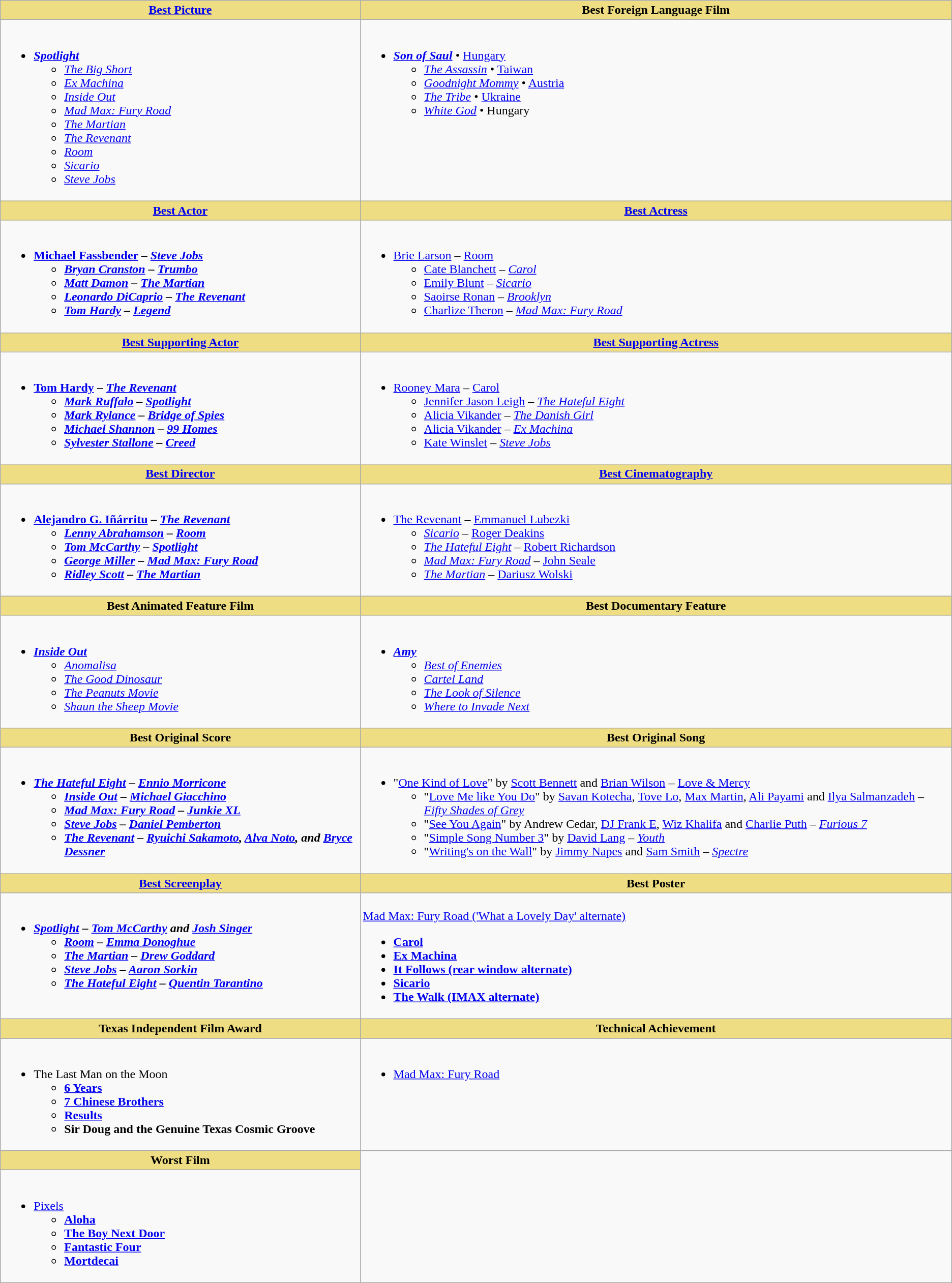<table class=wikitable style="width="150%">
<tr>
<th style="background:#EEDD82;" ! style="width="50%"><a href='#'>Best Picture</a></th>
<th style="background:#EEDD82;" ! style="width="50%">Best Foreign Language Film</th>
</tr>
<tr>
<td valign="top"><br><ul><li><strong><em><a href='#'>Spotlight</a></em></strong><ul><li><em><a href='#'>The Big Short</a></em></li><li><em><a href='#'>Ex Machina</a></em></li><li><em><a href='#'>Inside Out</a></em></li><li><em><a href='#'>Mad Max: Fury Road</a></em></li><li><em><a href='#'>The Martian</a></em></li><li><em><a href='#'>The Revenant</a></em></li><li><em><a href='#'>Room</a></em></li><li><em><a href='#'>Sicario</a></em></li><li><em><a href='#'>Steve Jobs</a></em></li></ul></li></ul></td>
<td valign="top"><br><ul><li><strong><em><a href='#'>Son of Saul</a></em></strong> • <a href='#'>Hungary</a><ul><li><em><a href='#'>The Assassin</a></em> • <a href='#'>Taiwan</a></li><li><em><a href='#'>Goodnight Mommy</a></em> • <a href='#'>Austria</a></li><li><em><a href='#'>The Tribe</a></em> • <a href='#'>Ukraine</a></li><li><em><a href='#'>White God</a></em> • Hungary</li></ul></li></ul></td>
</tr>
<tr>
<th style="background:#EEDD82;" ! style="width="50%"><a href='#'>Best Actor</a></th>
<th style="background:#EEDD82;" ! style="width="50%"><a href='#'>Best Actress</a></th>
</tr>
<tr>
<td valign="top"><br><ul><li><strong><a href='#'>Michael Fassbender</a> – <em><a href='#'>Steve Jobs</a><strong><em><ul><li><a href='#'>Bryan Cranston</a> – </em><a href='#'>Trumbo</a><em></li><li><a href='#'>Matt Damon</a> – </em><a href='#'>The Martian</a><em></li><li><a href='#'>Leonardo DiCaprio</a> – </em><a href='#'>The Revenant</a><em></li><li><a href='#'>Tom Hardy</a> – </em><a href='#'>Legend</a><em></li></ul></li></ul></td>
<td valign="top"><br><ul><li></strong><a href='#'>Brie Larson</a> – </em><a href='#'>Room</a></em></strong><ul><li><a href='#'>Cate Blanchett</a> – <em><a href='#'>Carol</a></em></li><li><a href='#'>Emily Blunt</a> – <em><a href='#'>Sicario</a></em></li><li><a href='#'>Saoirse Ronan</a> – <em><a href='#'>Brooklyn</a></em></li><li><a href='#'>Charlize Theron</a> – <em><a href='#'>Mad Max: Fury Road</a></em></li></ul></li></ul></td>
</tr>
<tr>
<th style="background:#EEDD82;" ! style="width="50%"><a href='#'>Best Supporting Actor</a></th>
<th style="background:#EEDD82;" ! style="width="50%"><a href='#'>Best Supporting Actress</a></th>
</tr>
<tr>
<td valign="top"><br><ul><li><strong><a href='#'>Tom Hardy</a> – <em><a href='#'>The Revenant</a><strong><em><ul><li><a href='#'>Mark Ruffalo</a> – </em><a href='#'>Spotlight</a><em></li><li><a href='#'>Mark Rylance</a> – </em><a href='#'>Bridge of Spies</a><em></li><li><a href='#'>Michael Shannon</a> – </em><a href='#'>99 Homes</a><em></li><li><a href='#'>Sylvester Stallone</a> – </em><a href='#'>Creed</a><em></li></ul></li></ul></td>
<td valign="top"><br><ul><li></strong><a href='#'>Rooney Mara</a> – </em><a href='#'>Carol</a></em></strong><ul><li><a href='#'>Jennifer Jason Leigh</a> – <em><a href='#'>The Hateful Eight</a></em></li><li><a href='#'>Alicia Vikander</a> – <em><a href='#'>The Danish Girl</a></em></li><li><a href='#'>Alicia Vikander</a> – <em><a href='#'>Ex Machina</a></em></li><li><a href='#'>Kate Winslet</a> – <em><a href='#'>Steve Jobs</a></em></li></ul></li></ul></td>
</tr>
<tr>
<th style="background:#EEDD82;" ! style="width="50%"><a href='#'>Best Director</a></th>
<th style="background:#EEDD82;" ! style="width="50%"><a href='#'>Best Cinematography</a></th>
</tr>
<tr>
<td valign="top"><br><ul><li><strong><a href='#'>Alejandro G. Iñárritu</a> – <em><a href='#'>The Revenant</a><strong><em><ul><li><a href='#'>Lenny Abrahamson</a> – </em><a href='#'>Room</a><em></li><li><a href='#'>Tom McCarthy</a> – </em><a href='#'>Spotlight</a><em></li><li><a href='#'>George Miller</a> – </em><a href='#'>Mad Max: Fury Road</a><em></li><li><a href='#'>Ridley Scott</a> – </em><a href='#'>The Martian</a><em></li></ul></li></ul></td>
<td valign="top"><br><ul><li></em></strong><a href='#'>The Revenant</a></em> – <a href='#'>Emmanuel Lubezki</a></strong><ul><li><em><a href='#'>Sicario</a></em> – <a href='#'>Roger Deakins</a></li><li><em><a href='#'>The Hateful Eight</a></em> – <a href='#'>Robert Richardson</a></li><li><em><a href='#'>Mad Max: Fury Road</a></em> – <a href='#'>John Seale</a></li><li><em><a href='#'>The Martian</a></em> – <a href='#'>Dariusz Wolski</a></li></ul></li></ul></td>
</tr>
<tr>
<th style="background:#EEDD82;" ! style="width="50%">Best Animated Feature Film</th>
<th style="background:#EEDD82;" ! style="width="50%">Best Documentary Feature</th>
</tr>
<tr>
<td valign="top"><br><ul><li><strong><em><a href='#'>Inside Out</a></em></strong><ul><li><em><a href='#'>Anomalisa</a></em></li><li><em><a href='#'>The Good Dinosaur</a></em></li><li><em><a href='#'>The Peanuts Movie</a></em></li><li><em><a href='#'>Shaun the Sheep Movie</a></em></li></ul></li></ul></td>
<td valign="top"><br><ul><li><strong><em><a href='#'>Amy</a></em></strong><ul><li><em><a href='#'>Best of Enemies</a></em></li><li><em><a href='#'>Cartel Land</a></em></li><li><em><a href='#'>The Look of Silence</a></em></li><li><em><a href='#'>Where to Invade Next</a></em></li></ul></li></ul></td>
</tr>
<tr>
<th style="background:#EEDD82;" ! style="width="50%">Best Original Score</th>
<th style="background:#EEDD82;" ! style="width="50%">Best Original Song</th>
</tr>
<tr>
<td valign="top"><br><ul><li><strong><em><a href='#'>The Hateful Eight</a><em> – <a href='#'>Ennio Morricone</a><strong><ul><li></em><a href='#'>Inside Out</a><em> – <a href='#'>Michael Giacchino</a></li><li></em><a href='#'>Mad Max: Fury Road</a><em> – <a href='#'>Junkie XL</a></li><li></em><a href='#'>Steve Jobs</a><em> – <a href='#'>Daniel Pemberton</a></li><li></em><a href='#'>The Revenant</a><em> – <a href='#'>Ryuichi Sakamoto</a>, <a href='#'>Alva Noto</a>, and <a href='#'>Bryce Dessner</a></li></ul></li></ul></td>
<td valign="top"><br><ul><li></strong>"<a href='#'>One Kind of Love</a>" by <a href='#'>Scott Bennett</a> and <a href='#'>Brian Wilson</a> – </em><a href='#'>Love & Mercy</a></em></strong><ul><li>"<a href='#'>Love Me like You Do</a>" by <a href='#'>Savan Kotecha</a>, <a href='#'>Tove Lo</a>, <a href='#'>Max Martin</a>, <a href='#'>Ali Payami</a> and <a href='#'>Ilya Salmanzadeh</a> – <em><a href='#'>Fifty Shades of Grey</a></em></li><li>"<a href='#'>See You Again</a>" by Andrew Cedar, <a href='#'>DJ Frank E</a>, <a href='#'>Wiz Khalifa</a> and <a href='#'>Charlie Puth</a> – <em><a href='#'>Furious 7</a></em></li><li>"<a href='#'>Simple Song Number 3</a>" by <a href='#'>David Lang</a> – <em><a href='#'>Youth</a></em></li><li>"<a href='#'>Writing's on the Wall</a>" by <a href='#'>Jimmy Napes</a> and <a href='#'>Sam Smith</a> – <em><a href='#'>Spectre</a></em></li></ul></li></ul></td>
</tr>
<tr>
<th style="background:#EEDD82;" ! style="width="50%"><a href='#'>Best Screenplay</a></th>
<th style="background:#EEDD82;" ! style="width="50%">Best Poster</th>
</tr>
<tr>
<td valign="top"><br><ul><li><strong><em><a href='#'>Spotlight</a><em> – <a href='#'>Tom McCarthy</a> and <a href='#'>Josh Singer</a><strong><ul><li></em><a href='#'>Room</a><em> – <a href='#'>Emma Donoghue</a></li><li></em><a href='#'>The Martian</a><em> – <a href='#'>Drew Goddard</a></li><li></em><a href='#'>Steve Jobs</a><em> – <a href='#'>Aaron Sorkin</a></li><li></em><a href='#'>The Hateful Eight</a><em> – <a href='#'>Quentin Tarantino</a></li></ul></li></ul></td>
<td valign="top"><br></em></strong><a href='#'>Mad Max: Fury Road ('What a Lovely Day' alternate)</a><strong><em><ul><li></em><a href='#'>Carol</a><em></li><li></em><a href='#'>Ex Machina</a><em></li><li></em><a href='#'>It Follows (rear window alternate)</a><em></li><li></em><a href='#'>Sicario</a><em></li><li></em><a href='#'>The Walk (IMAX alternate)</a><em></li></ul></td>
</tr>
<tr>
<th style="background:#EEDD82;" ! style="width="50%">Texas Independent Film Award</th>
<th style="background:#EEDD82;" ! style="width="50%">Technical Achievement</th>
</tr>
<tr>
<td valign="top"><br><ul><li></em></strong>The Last Man on the Moon<strong><em><ul><li></em><a href='#'>6 Years</a><em></li><li></em><a href='#'>7 Chinese Brothers</a><em></li><li></em><a href='#'>Results</a><em></li><li></em>Sir Doug and the Genuine Texas Cosmic Groove<em></li></ul></li></ul></td>
<td valign="top"><br><ul><li></em></strong><a href='#'>Mad Max: Fury Road</a><strong><em></li></ul></td>
</tr>
<tr>
<th style="background:#EEDD82;" ! style="width="50%">Worst Film</th>
</tr>
<tr>
<td valign="top"><br><ul><li></em></strong><a href='#'>Pixels</a><strong><em><ul><li></em><a href='#'>Aloha</a><em></li><li></em><a href='#'>The Boy Next Door</a><em></li><li></em><a href='#'>Fantastic Four</a><em></li><li></em><a href='#'>Mortdecai</a><em></li></ul></li></ul></td>
</tr>
</table>
